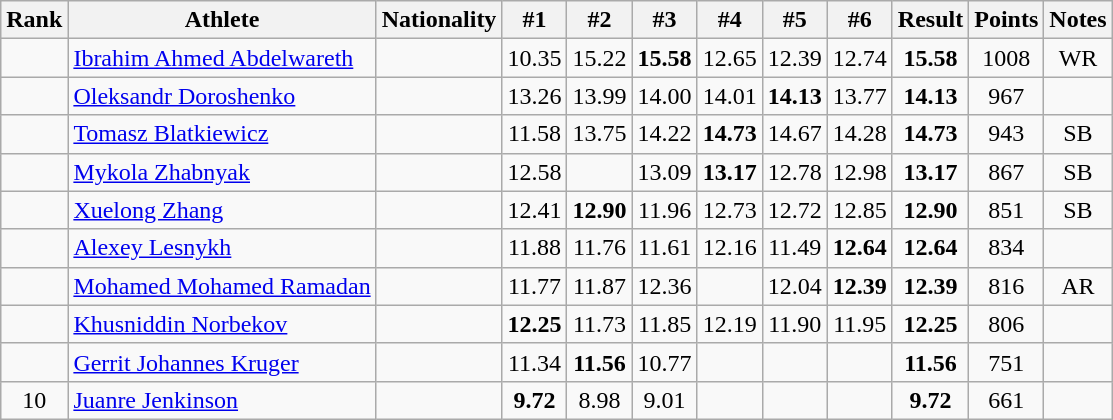<table class="wikitable sortable" style="text-align:center">
<tr>
<th>Rank</th>
<th>Athlete</th>
<th>Nationality</th>
<th>#1</th>
<th>#2</th>
<th>#3</th>
<th>#4</th>
<th>#5</th>
<th>#6</th>
<th>Result</th>
<th>Points</th>
<th>Notes</th>
</tr>
<tr>
<td></td>
<td align=left><a href='#'>Ibrahim Ahmed Abdelwareth</a></td>
<td align=left></td>
<td>10.35</td>
<td>15.22</td>
<td><strong>15.58</strong></td>
<td>12.65</td>
<td>12.39</td>
<td>12.74</td>
<td><strong>15.58</strong></td>
<td>1008</td>
<td>WR</td>
</tr>
<tr>
<td></td>
<td align=left><a href='#'>Oleksandr Doroshenko</a></td>
<td align=left></td>
<td>13.26</td>
<td>13.99</td>
<td>14.00</td>
<td>14.01</td>
<td><strong>14.13</strong></td>
<td>13.77</td>
<td><strong>14.13</strong></td>
<td>967</td>
<td></td>
</tr>
<tr>
<td></td>
<td align=left><a href='#'>Tomasz Blatkiewicz</a></td>
<td align=left></td>
<td>11.58</td>
<td>13.75</td>
<td>14.22</td>
<td><strong>14.73</strong></td>
<td>14.67</td>
<td>14.28</td>
<td><strong>14.73</strong></td>
<td>943</td>
<td>SB</td>
</tr>
<tr>
<td></td>
<td align=left><a href='#'>Mykola Zhabnyak</a></td>
<td align=left></td>
<td>12.58</td>
<td></td>
<td>13.09</td>
<td><strong>13.17</strong></td>
<td>12.78</td>
<td>12.98</td>
<td><strong>13.17</strong></td>
<td>867</td>
<td>SB</td>
</tr>
<tr>
<td></td>
<td align=left><a href='#'>Xuelong Zhang</a></td>
<td align=left></td>
<td>12.41</td>
<td><strong>12.90</strong></td>
<td>11.96</td>
<td>12.73</td>
<td>12.72</td>
<td>12.85</td>
<td><strong>12.90</strong></td>
<td>851</td>
<td>SB</td>
</tr>
<tr>
<td></td>
<td align=left><a href='#'>Alexey Lesnykh</a></td>
<td align=left></td>
<td>11.88</td>
<td>11.76</td>
<td>11.61</td>
<td>12.16</td>
<td>11.49</td>
<td><strong>12.64</strong></td>
<td><strong>12.64</strong></td>
<td>834</td>
<td></td>
</tr>
<tr>
<td></td>
<td align=left><a href='#'>Mohamed Mohamed Ramadan</a></td>
<td align=left></td>
<td>11.77</td>
<td>11.87</td>
<td>12.36</td>
<td></td>
<td>12.04</td>
<td><strong>12.39</strong></td>
<td><strong>12.39</strong></td>
<td>816</td>
<td>AR</td>
</tr>
<tr>
<td></td>
<td align=left><a href='#'>Khusniddin Norbekov</a></td>
<td align=left></td>
<td><strong>12.25</strong></td>
<td>11.73</td>
<td>11.85</td>
<td>12.19</td>
<td>11.90</td>
<td>11.95</td>
<td><strong>12.25</strong></td>
<td>806</td>
<td></td>
</tr>
<tr>
<td></td>
<td align=left><a href='#'>Gerrit Johannes Kruger</a></td>
<td align=left></td>
<td>11.34</td>
<td><strong>11.56</strong></td>
<td>10.77</td>
<td></td>
<td></td>
<td></td>
<td><strong>11.56</strong></td>
<td>751</td>
<td></td>
</tr>
<tr>
<td>10</td>
<td align=left><a href='#'>Juanre Jenkinson</a></td>
<td align=left></td>
<td><strong>9.72</strong></td>
<td>8.98</td>
<td>9.01</td>
<td></td>
<td></td>
<td></td>
<td><strong>9.72</strong></td>
<td>661</td>
<td></td>
</tr>
</table>
